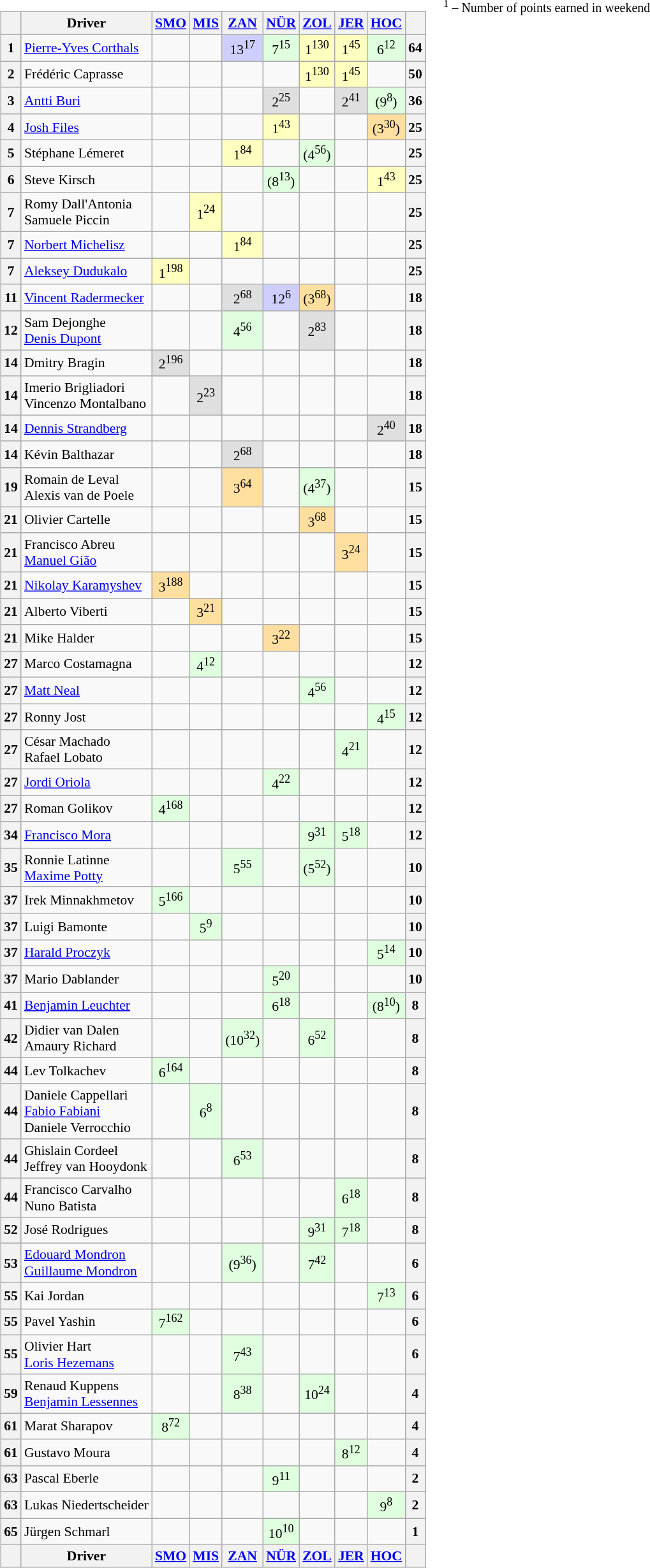<table>
<tr>
<td valign="top"><br><table class="wikitable" style="font-size: 90%; text-align: center;">
<tr valign="top">
<th valign=middle></th>
<th valign=middle>Driver</th>
<th><a href='#'>SMO</a><br></th>
<th><a href='#'>MIS</a><br></th>
<th><a href='#'>ZAN</a><br></th>
<th><a href='#'>NÜR</a><br></th>
<th><a href='#'>ZOL</a><br></th>
<th><a href='#'>JER</a><br></th>
<th><a href='#'>HOC</a><br></th>
<th valign=middle></th>
</tr>
<tr>
<th>1</th>
<td align=left> <a href='#'>Pierre-Yves Corthals</a></td>
<td></td>
<td></td>
<td style="background:#cfcfff;">13<sup>17</sup></td>
<td style="background:#dfffdf;">7<sup>15</sup></td>
<td style="background:#ffffbf;">1<sup>130</sup></td>
<td style="background:#ffffbf;">1<sup>45</sup></td>
<td style="background:#dfffdf;">6<sup>12</sup></td>
<th>64</th>
</tr>
<tr>
<th>2</th>
<td align=left> Frédéric Caprasse</td>
<td></td>
<td></td>
<td></td>
<td></td>
<td style="background:#ffffbf;">1<sup>130</sup></td>
<td style="background:#ffffbf;">1<sup>45</sup></td>
<td></td>
<th>50</th>
</tr>
<tr>
<th>3</th>
<td align=left> <a href='#'>Antti Buri</a></td>
<td></td>
<td></td>
<td></td>
<td style="background:#dfdfdf;">2<sup>25</sup></td>
<td></td>
<td style="background:#dfdfdf;">2<sup>41</sup></td>
<td style="background:#dfffdf;">(9<sup>8</sup>)</td>
<th>36</th>
</tr>
<tr>
<th>4</th>
<td align=left> <a href='#'>Josh Files</a></td>
<td></td>
<td></td>
<td></td>
<td style="background:#ffffbf;">1<sup>43</sup></td>
<td></td>
<td></td>
<td style="background:#ffdf9f;">(3<sup>30</sup>)</td>
<th>25</th>
</tr>
<tr>
<th>5</th>
<td align=left> Stéphane Lémeret</td>
<td></td>
<td></td>
<td style="background:#ffffbf;">1<sup>84</sup></td>
<td></td>
<td style="background:#dfffdf;">(4<sup>56</sup>)</td>
<td></td>
<td></td>
<th>25</th>
</tr>
<tr>
<th>6</th>
<td align=left> Steve Kirsch</td>
<td></td>
<td></td>
<td></td>
<td style="background:#dfffdf;">(8<sup>13</sup>)</td>
<td></td>
<td></td>
<td style="background:#ffffbf;">1<sup>43</sup></td>
<th>25</th>
</tr>
<tr>
<th>7</th>
<td align=left> Romy Dall'Antonia<br> Samuele Piccin</td>
<td></td>
<td style="background:#ffffbf;">1<sup>24</sup></td>
<td></td>
<td></td>
<td></td>
<td></td>
<td></td>
<th>25</th>
</tr>
<tr>
<th>7</th>
<td align=left> <a href='#'>Norbert Michelisz</a></td>
<td></td>
<td></td>
<td style="background:#ffffbf;">1<sup>84</sup></td>
<td></td>
<td></td>
<td></td>
<td></td>
<th>25</th>
</tr>
<tr>
<th>7</th>
<td align=left> <a href='#'>Aleksey Dudukalo</a></td>
<td style="background:#ffffbf;">1<sup>198</sup></td>
<td></td>
<td></td>
<td></td>
<td></td>
<td></td>
<td></td>
<th>25</th>
</tr>
<tr>
<th>11</th>
<td align=left> <a href='#'>Vincent Radermecker</a></td>
<td></td>
<td></td>
<td style="background:#dfdfdf;">2<sup>68</sup></td>
<td style="background:#cfcfff;">12<sup>6</sup></td>
<td style="background:#ffdf9f;">(3<sup>68</sup>)</td>
<td></td>
<td></td>
<th>18</th>
</tr>
<tr>
<th>12</th>
<td align=left> Sam Dejonghe<br> <a href='#'>Denis Dupont</a></td>
<td></td>
<td></td>
<td style="background:#dfffdf;">4<sup>56</sup></td>
<td></td>
<td style="background:#dfdfdf;">2<sup>83</sup></td>
<td></td>
<td></td>
<th>18</th>
</tr>
<tr>
<th>14</th>
<td align=left> Dmitry Bragin</td>
<td style="background:#dfdfdf;">2<sup>196</sup></td>
<td></td>
<td></td>
<td></td>
<td></td>
<td></td>
<td></td>
<th>18</th>
</tr>
<tr>
<th>14</th>
<td align=left> Imerio Brigliadori<br> Vincenzo Montalbano</td>
<td></td>
<td style="background:#dfdfdf;">2<sup>23</sup></td>
<td></td>
<td></td>
<td></td>
<td></td>
<td></td>
<th>18</th>
</tr>
<tr>
<th>14</th>
<td align=left> <a href='#'>Dennis Strandberg</a></td>
<td></td>
<td></td>
<td></td>
<td></td>
<td></td>
<td></td>
<td style="background:#dfdfdf;">2<sup>40</sup></td>
<th>18</th>
</tr>
<tr>
<th>14</th>
<td align=left> Kévin Balthazar</td>
<td></td>
<td></td>
<td style="background:#dfdfdf;">2<sup>68</sup></td>
<td></td>
<td></td>
<td></td>
<td></td>
<th>18</th>
</tr>
<tr>
<th>19</th>
<td align=left> Romain de Leval<br> Alexis van de Poele</td>
<td></td>
<td></td>
<td style="background:#ffdf9f;">3<sup>64</sup></td>
<td></td>
<td style="background:#dfffdf;">(4<sup>37</sup>)</td>
<td></td>
<td></td>
<th>15</th>
</tr>
<tr>
<th>21</th>
<td align=left> Olivier Cartelle</td>
<td></td>
<td></td>
<td></td>
<td></td>
<td style="background:#ffdf9f;">3<sup>68</sup></td>
<td></td>
<td></td>
<th>15</th>
</tr>
<tr>
<th>21</th>
<td align=left> Francisco Abreu<br> <a href='#'>Manuel Gião</a></td>
<td></td>
<td></td>
<td></td>
<td></td>
<td></td>
<td style="background:#ffdf9f;">3<sup>24</sup></td>
<td></td>
<th>15</th>
</tr>
<tr>
<th>21</th>
<td align=left> <a href='#'>Nikolay Karamyshev</a></td>
<td style="background:#ffdf9f;">3<sup>188</sup></td>
<td></td>
<td></td>
<td></td>
<td></td>
<td></td>
<td></td>
<th>15</th>
</tr>
<tr>
<th>21</th>
<td align=left> Alberto Viberti</td>
<td></td>
<td style="background:#ffdf9f;">3<sup>21</sup></td>
<td></td>
<td></td>
<td></td>
<td></td>
<td></td>
<th>15</th>
</tr>
<tr>
<th>21</th>
<td align=left> Mike Halder</td>
<td></td>
<td></td>
<td></td>
<td style="background:#ffdf9f;">3<sup>22</sup></td>
<td></td>
<td></td>
<td></td>
<th>15</th>
</tr>
<tr>
<th>27</th>
<td align=left> Marco Costamagna</td>
<td></td>
<td style="background:#dfffdf;">4<sup>12</sup></td>
<td></td>
<td></td>
<td></td>
<td></td>
<td></td>
<th>12</th>
</tr>
<tr>
<th>27</th>
<td align=left> <a href='#'>Matt Neal</a></td>
<td></td>
<td></td>
<td></td>
<td></td>
<td style="background:#dfffdf;">4<sup>56</sup></td>
<td></td>
<td></td>
<th>12</th>
</tr>
<tr>
<th>27</th>
<td align=left> Ronny Jost</td>
<td></td>
<td></td>
<td></td>
<td></td>
<td></td>
<td></td>
<td style="background:#dfffdf;">4<sup>15</sup></td>
<th>12</th>
</tr>
<tr>
<th>27</th>
<td align=left> César Machado<br> Rafael Lobato</td>
<td></td>
<td></td>
<td></td>
<td></td>
<td></td>
<td style="background:#dfffdf;">4<sup>21</sup></td>
<td></td>
<th>12</th>
</tr>
<tr>
<th>27</th>
<td align=left> <a href='#'>Jordi Oriola</a></td>
<td></td>
<td></td>
<td></td>
<td style="background:#dfffdf;">4<sup>22</sup></td>
<td></td>
<td></td>
<td></td>
<th>12</th>
</tr>
<tr>
<th>27</th>
<td align=left> Roman Golikov</td>
<td style="background:#dfffdf;">4<sup>168</sup></td>
<td></td>
<td></td>
<td></td>
<td></td>
<td></td>
<td></td>
<th>12</th>
</tr>
<tr>
<th>34</th>
<td align=left> <a href='#'>Francisco Mora</a></td>
<td></td>
<td></td>
<td></td>
<td></td>
<td style="background:#dfffdf;">9<sup>31</sup></td>
<td style="background:#dfffdf;">5<sup>18</sup></td>
<td></td>
<th>12</th>
</tr>
<tr>
<th>35</th>
<td align=left> Ronnie Latinne<br> <a href='#'>Maxime Potty</a></td>
<td></td>
<td></td>
<td style="background:#dfffdf;">5<sup>55</sup></td>
<td></td>
<td style="background:#dfffdf;">(5<sup>52</sup>)</td>
<td></td>
<td></td>
<th>10</th>
</tr>
<tr>
<th>37</th>
<td align=left> Irek Minnakhmetov</td>
<td style="background:#dfffdf;">5<sup>166</sup></td>
<td></td>
<td></td>
<td></td>
<td></td>
<td></td>
<td></td>
<th>10</th>
</tr>
<tr>
<th>37</th>
<td align=left> Luigi Bamonte</td>
<td></td>
<td style="background:#dfffdf;">5<sup>9</sup></td>
<td></td>
<td></td>
<td></td>
<td></td>
<td></td>
<th>10</th>
</tr>
<tr>
<th>37</th>
<td align=left> <a href='#'>Harald Proczyk</a></td>
<td></td>
<td></td>
<td></td>
<td></td>
<td></td>
<td></td>
<td style="background:#dfffdf;">5<sup>14</sup></td>
<th>10</th>
</tr>
<tr>
<th>37</th>
<td align=left> Mario Dablander</td>
<td></td>
<td></td>
<td></td>
<td style="background:#dfffdf;">5<sup>20</sup></td>
<td></td>
<td></td>
<td></td>
<th>10</th>
</tr>
<tr>
<th>41</th>
<td align=left> <a href='#'>Benjamin Leuchter</a></td>
<td></td>
<td></td>
<td></td>
<td style="background:#dfffdf;">6<sup>18</sup></td>
<td></td>
<td></td>
<td style="background:#dfffdf;">(8<sup>10</sup>)</td>
<th>8</th>
</tr>
<tr>
<th>42</th>
<td align=left> Didier van Dalen<br> Amaury Richard</td>
<td></td>
<td></td>
<td style="background:#dfffdf;">(10<sup>32</sup>)</td>
<td></td>
<td style="background:#dfffdf;">6<sup>52</sup></td>
<td></td>
<td></td>
<th>8</th>
</tr>
<tr>
<th>44</th>
<td align=left> Lev Tolkachev</td>
<td style="background:#dfffdf;">6<sup>164</sup></td>
<td></td>
<td></td>
<td></td>
<td></td>
<td></td>
<td></td>
<th>8</th>
</tr>
<tr>
<th>44</th>
<td align=left> Daniele Cappellari<br> <a href='#'>Fabio Fabiani</a><br> Daniele Verrocchio</td>
<td></td>
<td style="background:#dfffdf;">6<sup>8</sup></td>
<td></td>
<td></td>
<td></td>
<td></td>
<td></td>
<th>8</th>
</tr>
<tr>
<th>44</th>
<td align=left> Ghislain Cordeel<br> Jeffrey van Hooydonk</td>
<td></td>
<td></td>
<td style="background:#dfffdf;">6<sup>53</sup></td>
<td></td>
<td></td>
<td></td>
<td></td>
<th>8</th>
</tr>
<tr>
<th>44</th>
<td align=left> Francisco Carvalho<br> Nuno Batista</td>
<td></td>
<td></td>
<td></td>
<td></td>
<td></td>
<td style="background:#dfffdf;">6<sup>18</sup></td>
<td></td>
<th>8</th>
</tr>
<tr>
<th>52</th>
<td align=left> José Rodrigues</td>
<td></td>
<td></td>
<td></td>
<td></td>
<td style="background:#dfffdf;">9<sup>31</sup></td>
<td style="background:#dfffdf;">7<sup>18</sup></td>
<td></td>
<th>8</th>
</tr>
<tr>
<th>53</th>
<td align=left> <a href='#'>Edouard Mondron</a><br> <a href='#'>Guillaume Mondron</a></td>
<td></td>
<td></td>
<td style="background:#dfffdf;">(9<sup>36</sup>)</td>
<td></td>
<td style="background:#dfffdf;">7<sup>42</sup></td>
<td></td>
<td></td>
<th>6</th>
</tr>
<tr>
<th>55</th>
<td align=left> Kai Jordan</td>
<td></td>
<td></td>
<td></td>
<td></td>
<td></td>
<td></td>
<td style="background:#dfffdf;">7<sup>13</sup></td>
<th>6</th>
</tr>
<tr>
<th>55</th>
<td align=left> Pavel Yashin</td>
<td style="background:#dfffdf;">7<sup>162</sup></td>
<td></td>
<td></td>
<td></td>
<td></td>
<td></td>
<td></td>
<th>6</th>
</tr>
<tr>
<th>55</th>
<td align=left> Olivier Hart<br> <a href='#'>Loris Hezemans</a></td>
<td></td>
<td></td>
<td style="background:#dfffdf;">7<sup>43</sup></td>
<td></td>
<td></td>
<td></td>
<td></td>
<th>6</th>
</tr>
<tr>
<th>59</th>
<td align=left> Renaud Kuppens<br> <a href='#'>Benjamin Lessennes</a></td>
<td></td>
<td></td>
<td style="background:#dfffdf;">8<sup>38</sup></td>
<td></td>
<td style="background:#dfffdf;">10<sup>24</sup></td>
<td></td>
<td></td>
<th>4</th>
</tr>
<tr>
<th>61</th>
<td align=left> Marat Sharapov</td>
<td style="background:#dfffdf;">8<sup>72</sup></td>
<td></td>
<td></td>
<td></td>
<td></td>
<td></td>
<td></td>
<th>4</th>
</tr>
<tr>
<th>61</th>
<td align=left> Gustavo Moura</td>
<td></td>
<td></td>
<td></td>
<td></td>
<td></td>
<td style="background:#dfffdf;">8<sup>12</sup></td>
<td></td>
<th>4</th>
</tr>
<tr>
<th>63</th>
<td align=left> Pascal Eberle</td>
<td></td>
<td></td>
<td></td>
<td style="background:#dfffdf;">9<sup>11</sup></td>
<td></td>
<td></td>
<td></td>
<th>2</th>
</tr>
<tr>
<th>63</th>
<td align=left> Lukas Niedertscheider</td>
<td></td>
<td></td>
<td></td>
<td></td>
<td></td>
<td></td>
<td style="background:#dfffdf;">9<sup>8</sup></td>
<th>2</th>
</tr>
<tr>
<th>65</th>
<td align=left> Jürgen Schmarl</td>
<td></td>
<td></td>
<td></td>
<td style="background:#dfffdf;">10<sup>10</sup></td>
<td></td>
<td></td>
<td></td>
<th>1</th>
</tr>
<tr valign="top">
<th valign=middle></th>
<th valign=middle>Driver</th>
<th><a href='#'>SMO</a><br></th>
<th><a href='#'>MIS</a><br></th>
<th><a href='#'>ZAN</a><br></th>
<th><a href='#'>NÜR</a><br></th>
<th><a href='#'>ZOL</a><br></th>
<th><a href='#'>JER</a><br></th>
<th><a href='#'>HOC</a><br></th>
<th valign=middle></th>
</tr>
</table>
</td>
<td valign="top"><br>
<small><sup>1</sup> – Number of points earned in weekend</small></td>
</tr>
</table>
